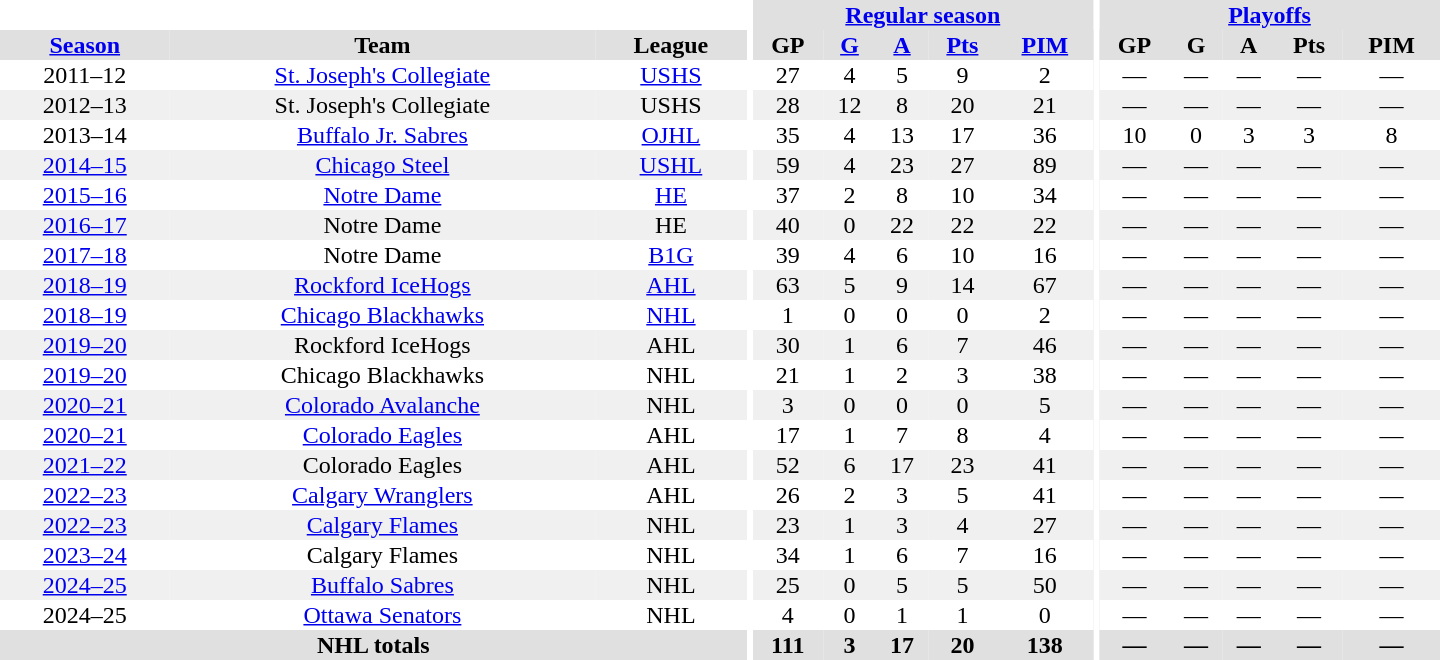<table border="0" cellpadding="1" cellspacing="0" style="text-align:center; width:60em">
<tr bgcolor="#e0e0e0">
<th colspan="3" bgcolor="#ffffff"></th>
<th rowspan="100" bgcolor="#ffffff"></th>
<th colspan="5"><a href='#'>Regular season</a></th>
<th rowspan="100" bgcolor="#ffffff"></th>
<th colspan="5"><a href='#'>Playoffs</a></th>
</tr>
<tr bgcolor="#e0e0e0">
<th><a href='#'>Season</a></th>
<th>Team</th>
<th>League</th>
<th>GP</th>
<th><a href='#'>G</a></th>
<th><a href='#'>A</a></th>
<th><a href='#'>Pts</a></th>
<th><a href='#'>PIM</a></th>
<th>GP</th>
<th>G</th>
<th>A</th>
<th>Pts</th>
<th>PIM</th>
</tr>
<tr>
<td>2011–12</td>
<td><a href='#'>St. Joseph's Collegiate</a></td>
<td><a href='#'>USHS</a></td>
<td>27</td>
<td>4</td>
<td>5</td>
<td>9</td>
<td>2</td>
<td>—</td>
<td>—</td>
<td>—</td>
<td>—</td>
<td>—</td>
</tr>
<tr bgcolor="#f0f0f0">
<td>2012–13</td>
<td>St. Joseph's Collegiate</td>
<td>USHS</td>
<td>28</td>
<td>12</td>
<td>8</td>
<td>20</td>
<td>21</td>
<td>—</td>
<td>—</td>
<td>—</td>
<td>—</td>
<td>—</td>
</tr>
<tr>
<td>2013–14</td>
<td><a href='#'>Buffalo Jr. Sabres</a></td>
<td><a href='#'>OJHL</a></td>
<td>35</td>
<td>4</td>
<td>13</td>
<td>17</td>
<td>36</td>
<td>10</td>
<td>0</td>
<td>3</td>
<td>3</td>
<td>8</td>
</tr>
<tr bgcolor="#f0f0f0">
<td><a href='#'>2014–15</a></td>
<td><a href='#'>Chicago Steel</a></td>
<td><a href='#'>USHL</a></td>
<td>59</td>
<td>4</td>
<td>23</td>
<td>27</td>
<td>89</td>
<td>—</td>
<td>—</td>
<td>—</td>
<td>—</td>
<td>—</td>
</tr>
<tr>
<td><a href='#'>2015–16</a></td>
<td><a href='#'>Notre Dame</a></td>
<td><a href='#'>HE</a></td>
<td>37</td>
<td>2</td>
<td>8</td>
<td>10</td>
<td>34</td>
<td>—</td>
<td>—</td>
<td>—</td>
<td>—</td>
<td>—</td>
</tr>
<tr bgcolor="#f0f0f0">
<td><a href='#'>2016–17</a></td>
<td>Notre Dame</td>
<td>HE</td>
<td>40</td>
<td>0</td>
<td>22</td>
<td>22</td>
<td>22</td>
<td>—</td>
<td>—</td>
<td>—</td>
<td>—</td>
<td>—</td>
</tr>
<tr>
<td><a href='#'>2017–18</a></td>
<td>Notre Dame</td>
<td><a href='#'>B1G</a></td>
<td>39</td>
<td>4</td>
<td>6</td>
<td>10</td>
<td>16</td>
<td>—</td>
<td>—</td>
<td>—</td>
<td>—</td>
<td>—</td>
</tr>
<tr bgcolor="#f0f0f0">
<td><a href='#'>2018–19</a></td>
<td><a href='#'>Rockford IceHogs</a></td>
<td><a href='#'>AHL</a></td>
<td>63</td>
<td>5</td>
<td>9</td>
<td>14</td>
<td>67</td>
<td>—</td>
<td>—</td>
<td>—</td>
<td>—</td>
<td>—</td>
</tr>
<tr>
<td><a href='#'>2018–19</a></td>
<td><a href='#'>Chicago Blackhawks</a></td>
<td><a href='#'>NHL</a></td>
<td>1</td>
<td>0</td>
<td>0</td>
<td>0</td>
<td>2</td>
<td>—</td>
<td>—</td>
<td>—</td>
<td>—</td>
<td>—</td>
</tr>
<tr bgcolor="#f0f0f0">
<td><a href='#'>2019–20</a></td>
<td>Rockford IceHogs</td>
<td>AHL</td>
<td>30</td>
<td>1</td>
<td>6</td>
<td>7</td>
<td>46</td>
<td>—</td>
<td>—</td>
<td>—</td>
<td>—</td>
<td>—</td>
</tr>
<tr>
<td><a href='#'>2019–20</a></td>
<td>Chicago Blackhawks</td>
<td>NHL</td>
<td>21</td>
<td>1</td>
<td>2</td>
<td>3</td>
<td>38</td>
<td>—</td>
<td>—</td>
<td>—</td>
<td>—</td>
<td>—</td>
</tr>
<tr bgcolor="#f0f0f0">
<td><a href='#'>2020–21</a></td>
<td><a href='#'>Colorado Avalanche</a></td>
<td>NHL</td>
<td>3</td>
<td>0</td>
<td>0</td>
<td>0</td>
<td>5</td>
<td>—</td>
<td>—</td>
<td>—</td>
<td>—</td>
<td>—</td>
</tr>
<tr>
<td><a href='#'>2020–21</a></td>
<td><a href='#'>Colorado Eagles</a></td>
<td>AHL</td>
<td>17</td>
<td>1</td>
<td>7</td>
<td>8</td>
<td>4</td>
<td>—</td>
<td>—</td>
<td>—</td>
<td>—</td>
<td>—</td>
</tr>
<tr bgcolor="#f0f0f0">
<td><a href='#'>2021–22</a></td>
<td>Colorado Eagles</td>
<td>AHL</td>
<td>52</td>
<td>6</td>
<td>17</td>
<td>23</td>
<td>41</td>
<td>—</td>
<td>—</td>
<td>—</td>
<td>—</td>
<td>—</td>
</tr>
<tr>
<td><a href='#'>2022–23</a></td>
<td><a href='#'>Calgary Wranglers</a></td>
<td>AHL</td>
<td>26</td>
<td>2</td>
<td>3</td>
<td>5</td>
<td>41</td>
<td>—</td>
<td>—</td>
<td>—</td>
<td>—</td>
<td>—</td>
</tr>
<tr bgcolor="#f0f0f0">
<td><a href='#'>2022–23</a></td>
<td><a href='#'>Calgary Flames</a></td>
<td>NHL</td>
<td>23</td>
<td>1</td>
<td>3</td>
<td>4</td>
<td>27</td>
<td>—</td>
<td>—</td>
<td>—</td>
<td>—</td>
<td>—</td>
</tr>
<tr>
<td><a href='#'>2023–24</a></td>
<td>Calgary Flames</td>
<td>NHL</td>
<td>34</td>
<td>1</td>
<td>6</td>
<td>7</td>
<td>16</td>
<td>—</td>
<td>—</td>
<td>—</td>
<td>—</td>
<td>—</td>
</tr>
<tr bgcolor="#f0f0f0">
<td><a href='#'>2024–25</a></td>
<td><a href='#'>Buffalo Sabres</a></td>
<td>NHL</td>
<td>25</td>
<td>0</td>
<td>5</td>
<td>5</td>
<td>50</td>
<td>—</td>
<td>—</td>
<td>—</td>
<td>—</td>
<td>—</td>
</tr>
<tr>
<td>2024–25</td>
<td><a href='#'>Ottawa Senators</a></td>
<td>NHL</td>
<td>4</td>
<td>0</td>
<td>1</td>
<td>1</td>
<td>0</td>
<td>—</td>
<td>—</td>
<td>—</td>
<td>—</td>
<td>—</td>
</tr>
<tr bgcolor="#e0e0e0">
<th colspan="3">NHL totals</th>
<th>111</th>
<th>3</th>
<th>17</th>
<th>20</th>
<th>138</th>
<th>—</th>
<th>—</th>
<th>—</th>
<th>—</th>
<th>—</th>
</tr>
</table>
